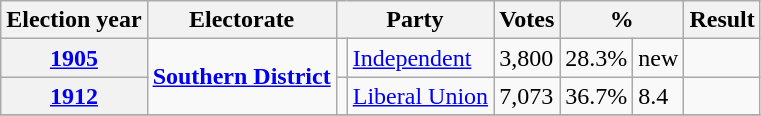<table class=wikitable>
<tr>
<th>Election year</th>
<th>Electorate</th>
<th colspan ="2">Party</th>
<th>Votes</th>
<th colspan ="2">%</th>
<th>Result</th>
</tr>
<tr>
<th><a href='#'>1905</a></th>
<td rowspan ="2"><a href='#'><strong>Southern District</strong></a></td>
<td></td>
<td><a href='#'>Independent</a></td>
<td>3,800</td>
<td>28.3%</td>
<td> new</td>
<td></td>
</tr>
<tr>
<th><a href='#'>1912</a></th>
<td></td>
<td><a href='#'>Liberal Union</a></td>
<td>7,073</td>
<td>36.7%</td>
<td> 8.4</td>
<td></td>
</tr>
<tr>
</tr>
</table>
